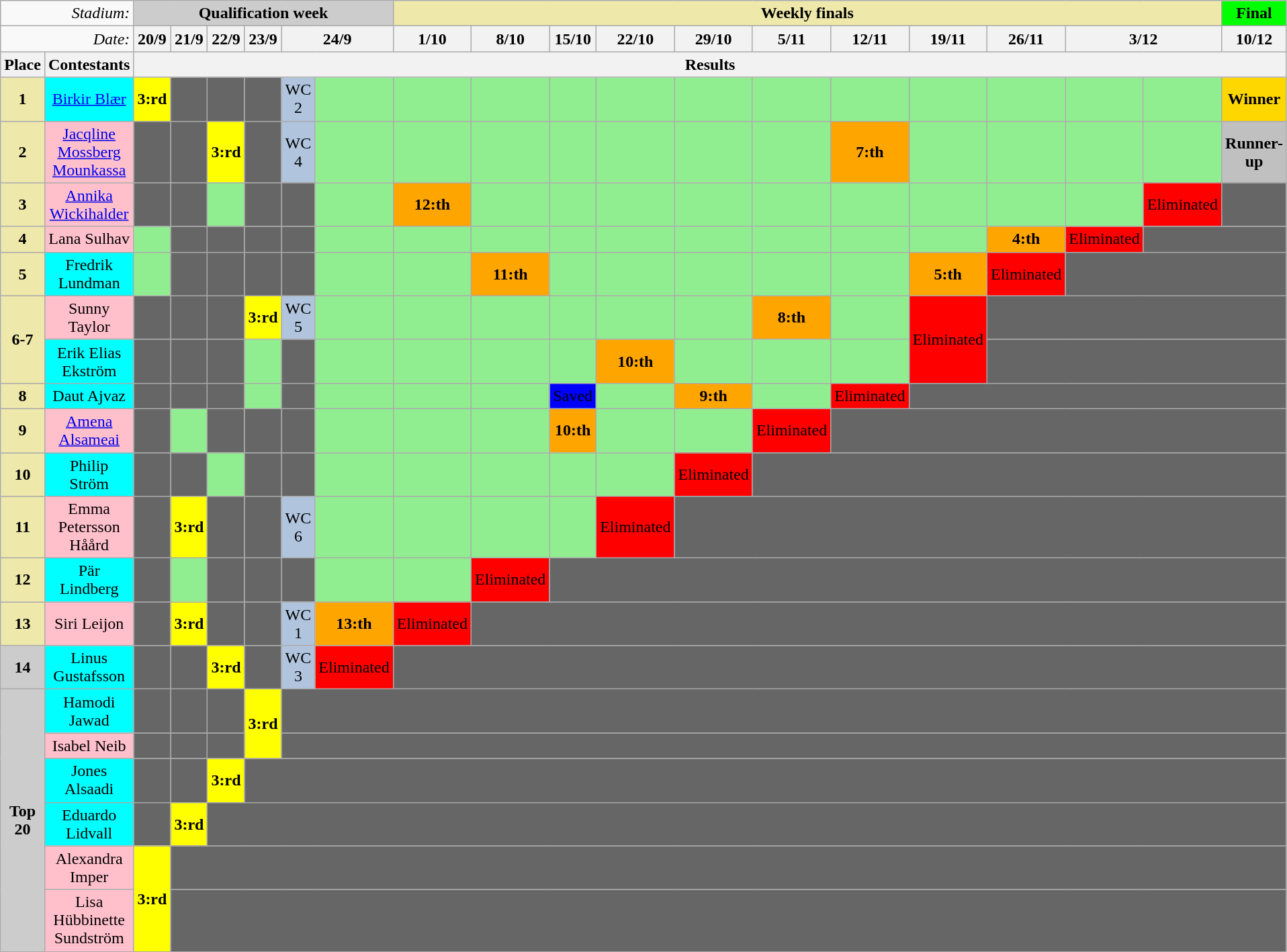<table class="wikitable" style="text-align:center;margin:1em auto;">
<tr>
<td colspan="2" align="right"><em>Stadium:</em></td>
<td colspan="6" bgcolor="CCCCCC" align="Center"><strong>Qualification week</strong></td>
<td colspan="11" bgcolor="palegoldenrod" align="Center"><strong>Weekly finals</strong></td>
<td style="background: Lime" align="Center"><strong>Final</strong></td>
</tr>
<tr>
<td colspan="2" align="right"><em>Date:</em></td>
<th>20/9</th>
<th>21/9</th>
<th>22/9</th>
<th>23/9</th>
<th colspan="2">24/9</th>
<th>1/10</th>
<th>8/10</th>
<th>15/10</th>
<th>22/10</th>
<th>29/10</th>
<th>5/11</th>
<th>12/11</th>
<th>19/11</th>
<th>26/11</th>
<th colspan="2">3/12</th>
<th>10/12</th>
</tr>
<tr>
<th>Place</th>
<th>Contestants</th>
<th colspan="19" align="center">Results</th>
</tr>
<tr>
<td bgcolor="palegoldenrod" align="center"><strong>1</strong></td>
<td bgcolor="cyan"><a href='#'>Birkir Blær</a></td>
<td bgcolor="yellow"><strong>3:rd</strong></td>
<td bgcolor="666666"></td>
<td bgcolor="666666"></td>
<td bgcolor="666666"></td>
<td bgcolor="lightsteelblue">WC 2</td>
<td bgcolor="lightgreen"></td>
<td bgcolor="lightgreen"></td>
<td bgcolor="lightgreen"></td>
<td bgcolor="lightgreen"></td>
<td bgcolor="lightgreen"></td>
<td bgcolor="lightgreen"></td>
<td bgcolor="lightgreen"></td>
<td bgcolor="lightgreen"></td>
<td bgcolor="lightgreen"></td>
<td bgcolor="lightgreen"></td>
<td bgcolor="lightgreen"></td>
<td bgcolor="lightgreen"></td>
<td bgcolor="Gold"><strong>Winner</strong></td>
</tr>
<tr>
<td bgcolor="palegoldenrod" align="center"><strong>2</strong></td>
<td bgcolor="pink"><a href='#'>Jacqline Mossberg Mounkassa</a></td>
<td bgcolor="666666"></td>
<td bgcolor="666666"></td>
<td bgcolor="yellow"><strong>3:rd</strong></td>
<td bgcolor="666666"></td>
<td bgcolor="lightsteelblue">WC 4</td>
<td bgcolor="lightgreen"></td>
<td bgcolor="lightgreen"></td>
<td bgcolor="lightgreen"></td>
<td bgcolor="lightgreen"></td>
<td bgcolor="lightgreen"></td>
<td bgcolor="lightgreen"></td>
<td bgcolor="lightgreen"></td>
<td bgcolor="orange"><strong>7:th</strong></td>
<td bgcolor="lightgreen"></td>
<td bgcolor="lightgreen"></td>
<td bgcolor="lightgreen"></td>
<td bgcolor="lightgreen"></td>
<td bgcolor="silver"><strong>Runner-up</strong></td>
</tr>
<tr>
<td bgcolor="palegoldenrod" align="center"><strong>3</strong></td>
<td bgcolor="pink"><a href='#'>Annika Wickihalder</a></td>
<td bgcolor="666666"></td>
<td bgcolor="666666"></td>
<td bgcolor="lightgreen"></td>
<td bgcolor="666666"></td>
<td bgcolor="666666"></td>
<td bgcolor="lightgreen"></td>
<td bgcolor="orange"><strong>12:th</strong></td>
<td bgcolor="lightgreen"></td>
<td bgcolor="lightgreen"></td>
<td bgcolor="lightgreen"></td>
<td bgcolor="lightgreen"></td>
<td bgcolor="lightgreen"></td>
<td bgcolor="lightgreen"></td>
<td bgcolor="lightgreen"></td>
<td bgcolor="lightgreen"></td>
<td bgcolor="lightgreen"></td>
<td style="background:red;"><span>Eliminated</span></td>
<td bgcolor="666666"></td>
</tr>
<tr>
<td bgcolor="palegoldenrod" align="center"><strong>4</strong></td>
<td bgcolor="pink">Lana Sulhav</td>
<td bgcolor="lightgreen"></td>
<td bgcolor="666666"></td>
<td bgcolor="666666"></td>
<td bgcolor="666666"></td>
<td bgcolor="666666"></td>
<td bgcolor="lightgreen"></td>
<td bgcolor="lightgreen"></td>
<td bgcolor="lightgreen"></td>
<td bgcolor="lightgreen"></td>
<td bgcolor="lightgreen"></td>
<td bgcolor="lightgreen"></td>
<td bgcolor="lightgreen"></td>
<td bgcolor="lightgreen"></td>
<td bgcolor="lightgreen"></td>
<td bgcolor="orange"><strong>4:th</strong></td>
<td style="background:red;"><span>Eliminated</span></td>
<td bgcolor="666666" colspan=2></td>
</tr>
<tr>
<td bgcolor="palegoldenrod" align="center"><strong>5</strong></td>
<td bgcolor="cyan">Fredrik Lundman</td>
<td bgcolor="lightgreen"></td>
<td bgcolor="666666"></td>
<td bgcolor="666666"></td>
<td bgcolor="666666"></td>
<td bgcolor="666666"></td>
<td bgcolor="lightgreen"></td>
<td bgcolor="lightgreen"></td>
<td bgcolor="orange"><strong>11:th</strong></td>
<td bgcolor="lightgreen"></td>
<td bgcolor="lightgreen"></td>
<td bgcolor="lightgreen"></td>
<td bgcolor="lightgreen"></td>
<td bgcolor="lightgreen"></td>
<td bgcolor="orange"><strong>5:th</strong></td>
<td style="background:red;"><span>Eliminated</span></td>
<td bgcolor="666666" colspan=3></td>
</tr>
<tr>
<td rowspan="2" bgcolor="palegoldenrod" align="center"><strong>6-7</strong></td>
<td bgcolor="pink">Sunny Taylor</td>
<td bgcolor="666666"></td>
<td bgcolor="666666"></td>
<td bgcolor="666666"></td>
<td bgcolor="yellow"><strong>3:rd</strong></td>
<td bgcolor="lightsteelblue">WC 5</td>
<td bgcolor="lightgreen"></td>
<td bgcolor="lightgreen"></td>
<td bgcolor="lightgreen"></td>
<td bgcolor="lightgreen"></td>
<td bgcolor="lightgreen"></td>
<td bgcolor="lightgreen"></td>
<td bgcolor="orange"><strong>8:th</strong></td>
<td bgcolor="lightgreen"></td>
<td style="background:red;" rowspan=2><span>Eliminated</span></td>
<td bgcolor="666666" colspan=4></td>
</tr>
<tr>
<td bgcolor="cyan">Erik Elias Ekström</td>
<td bgcolor="666666"></td>
<td bgcolor="666666"></td>
<td bgcolor="666666"></td>
<td bgcolor="lightgreen"></td>
<td bgcolor="666666"></td>
<td bgcolor="lightgreen"></td>
<td bgcolor="lightgreen"></td>
<td bgcolor="lightgreen"></td>
<td bgcolor="lightgreen"></td>
<td bgcolor="orange"><strong>10:th</strong></td>
<td bgcolor="lightgreen"></td>
<td bgcolor="lightgreen"></td>
<td bgcolor="lightgreen"></td>
<td bgcolor="666666" colspan=7></td>
</tr>
<tr>
<td bgcolor="palegoldenrod" align="center"><strong>8</strong></td>
<td bgcolor="cyan">Daut Ajvaz</td>
<td bgcolor="666666"></td>
<td bgcolor="666666"></td>
<td bgcolor="666666"></td>
<td bgcolor="lightgreen"></td>
<td bgcolor="666666"></td>
<td bgcolor="lightgreen"></td>
<td bgcolor="lightgreen"></td>
<td bgcolor="lightgreen"></td>
<td bgcolor="Blue"><span>Saved</span></td>
<td bgcolor="lightgreen"></td>
<td bgcolor="orange"><strong>9:th</strong></td>
<td bgcolor="lightgreen"></td>
<td style="background:red;"><span>Eliminated</span></td>
<td bgcolor="666666" colspan=5></td>
</tr>
<tr>
<td bgcolor="palegoldenrod" align="center"><strong>9</strong></td>
<td bgcolor="pink"><a href='#'>Amena Alsameai</a></td>
<td bgcolor="666666"></td>
<td bgcolor="lightgreen"></td>
<td bgcolor="666666"></td>
<td bgcolor="666666"></td>
<td bgcolor="666666"></td>
<td bgcolor="lightgreen"></td>
<td bgcolor="lightgreen"></td>
<td bgcolor="lightgreen"></td>
<td bgcolor="orange"><strong>10:th</strong></td>
<td bgcolor="lightgreen"></td>
<td bgcolor="lightgreen"></td>
<td style="background:red;"><span>Eliminated</span></td>
<td bgcolor="666666" colspan=6></td>
</tr>
<tr>
<td bgcolor="palegoldenrod" align="center"><strong>10</strong></td>
<td bgcolor="cyan">Philip Ström</td>
<td bgcolor="666666"></td>
<td bgcolor="666666"></td>
<td bgcolor="lightgreen"></td>
<td bgcolor="666666"></td>
<td bgcolor="666666"></td>
<td bgcolor="lightgreen"></td>
<td bgcolor="lightgreen"></td>
<td bgcolor="lightgreen"></td>
<td bgcolor="lightgreen"></td>
<td bgcolor="lightgreen"></td>
<td style="background:red;"><span>Eliminated</span></td>
<td bgcolor="666666" colspan=7></td>
</tr>
<tr>
<td bgcolor="palegoldenrod" align="center"><strong>11</strong></td>
<td bgcolor="pink">Emma Petersson Håård</td>
<td bgcolor="666666"></td>
<td bgcolor="yellow"><strong>3:rd</strong></td>
<td bgcolor="666666"></td>
<td bgcolor="666666"></td>
<td bgcolor="lightsteelblue">WC 6</td>
<td bgcolor="lightgreen"></td>
<td bgcolor="lightgreen"></td>
<td bgcolor="lightgreen"></td>
<td bgcolor="lightgreen"></td>
<td style="background:red;"><span>Eliminated</span></td>
<td bgcolor="666666" colspan=8></td>
</tr>
<tr>
<td bgcolor="palegoldenrod" align="center"><strong>12</strong></td>
<td bgcolor="cyan">Pär Lindberg</td>
<td bgcolor="666666"></td>
<td bgcolor="lightgreen"></td>
<td bgcolor="666666"></td>
<td bgcolor="666666"></td>
<td bgcolor="666666"></td>
<td bgcolor="lightgreen"></td>
<td bgcolor="lightgreen"></td>
<td style="background:red;"><span>Eliminated</span></td>
<td bgcolor="666666" colspan=10></td>
</tr>
<tr>
<td bgcolor="palegoldenrod" align="center"><strong>13</strong></td>
<td bgcolor="pink">Siri Leijon</td>
<td bgcolor="666666"></td>
<td bgcolor="yellow"><strong>3:rd</strong></td>
<td bgcolor="666666"></td>
<td bgcolor="666666"></td>
<td bgcolor="lightsteelblue">WC 1</td>
<td bgcolor="orange"><strong>13:th</strong></td>
<td style="background:red;"><span>Eliminated</span></td>
<td bgcolor="666666" colspan=11></td>
</tr>
<tr>
<td bgcolor="CCCCCC" align="center"><strong>14</strong></td>
<td bgcolor="cyan">Linus Gustafsson</td>
<td bgcolor="666666"></td>
<td bgcolor="666666"></td>
<td bgcolor="yellow"><strong>3:rd</strong></td>
<td bgcolor="666666"></td>
<td bgcolor="lightsteelblue">WC 3</td>
<td style="background:red;"><span>Eliminated</span></td>
<td bgcolor="666666" colspan=12></td>
</tr>
<tr>
<td rowspan="6" bgcolor="CCCCCC" align="center"><strong>Top<br>20</strong></td>
<td bgcolor="cyan">Hamodi Jawad</td>
<td bgcolor="666666"></td>
<td bgcolor="666666"></td>
<td bgcolor="666666"></td>
<td rowspan="2" bgcolor="yellow"><strong>3:rd</strong></td>
<td colspan="15" bgcolor="666666"></td>
</tr>
<tr>
<td bgcolor="pink">Isabel Neib</td>
<td bgcolor="666666"></td>
<td bgcolor="666666"></td>
<td bgcolor="666666"></td>
<td colspan="15" bgcolor="666666"></td>
</tr>
<tr>
<td bgcolor="cyan">Jones Alsaadi</td>
<td bgcolor="666666"></td>
<td bgcolor="666666"></td>
<td bgcolor="yellow"><strong>3:rd</strong></td>
<td colspan="15" bgcolor="666666"></td>
</tr>
<tr>
<td bgcolor="cyan">Eduardo Lidvall</td>
<td bgcolor="666666"></td>
<td bgcolor="yellow"><strong>3:rd</strong></td>
<td colspan="17" bgcolor="666666"></td>
</tr>
<tr>
<td bgcolor="pink">Alexandra Imper</td>
<td rowspan="2" bgcolor="yellow"><strong>3:rd</strong></td>
<td colspan="18" bgcolor="666666"></td>
</tr>
<tr>
<td bgcolor="pink">Lisa Hübbinette Sundström</td>
<td colspan="18" bgcolor="666666"></td>
</tr>
</table>
